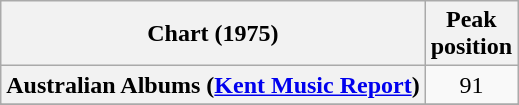<table class="wikitable sortable plainrowheaders">
<tr>
<th>Chart (1975)</th>
<th>Peak<br>position</th>
</tr>
<tr>
<th scope="row">Australian Albums (<a href='#'>Kent Music Report</a>)</th>
<td align="center">91</td>
</tr>
<tr>
</tr>
<tr>
</tr>
<tr>
</tr>
</table>
